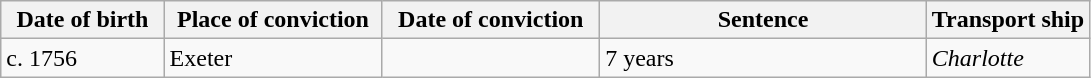<table class="wikitable sortable plainrowheaders" style="width=1024px;">
<tr>
<th style="width: 15%;">Date of birth</th>
<th style="width: 20%;">Place of conviction</th>
<th style="width: 20%;">Date of conviction</th>
<th style="width: 30%;">Sentence</th>
<th style="width: 15%;">Transport ship</th>
</tr>
<tr>
<td>c. 1756</td>
<td>Exeter</td>
<td></td>
<td>7 years</td>
<td><em>Charlotte</em></td>
</tr>
</table>
